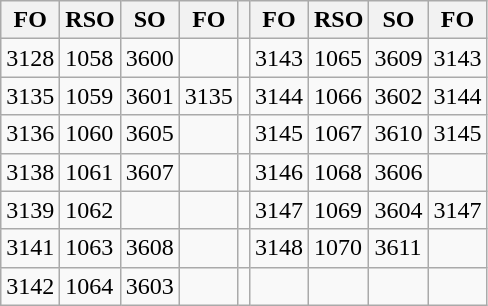<table class="wikitable">
<tr>
<th>FO</th>
<th>RSO</th>
<th>SO</th>
<th>FO</th>
<th></th>
<th>FO</th>
<th>RSO</th>
<th>SO</th>
<th>FO</th>
</tr>
<tr>
<td>3128</td>
<td>1058</td>
<td>3600</td>
<td></td>
<td></td>
<td>3143</td>
<td>1065</td>
<td>3609</td>
<td>3143</td>
</tr>
<tr>
<td>3135</td>
<td>1059</td>
<td>3601</td>
<td>3135</td>
<td></td>
<td>3144</td>
<td>1066</td>
<td>3602</td>
<td>3144</td>
</tr>
<tr>
<td>3136</td>
<td>1060</td>
<td>3605</td>
<td></td>
<td></td>
<td>3145</td>
<td>1067</td>
<td>3610</td>
<td>3145</td>
</tr>
<tr>
<td>3138</td>
<td>1061</td>
<td>3607</td>
<td></td>
<td></td>
<td>3146</td>
<td>1068</td>
<td>3606</td>
<td></td>
</tr>
<tr>
<td>3139</td>
<td>1062</td>
<td></td>
<td></td>
<td></td>
<td>3147</td>
<td>1069</td>
<td>3604</td>
<td>3147</td>
</tr>
<tr>
<td>3141</td>
<td>1063</td>
<td>3608</td>
<td></td>
<td></td>
<td>3148</td>
<td>1070</td>
<td>3611</td>
<td></td>
</tr>
<tr>
<td>3142</td>
<td>1064</td>
<td>3603</td>
<td></td>
<td></td>
<td></td>
<td></td>
<td></td>
<td></td>
</tr>
</table>
